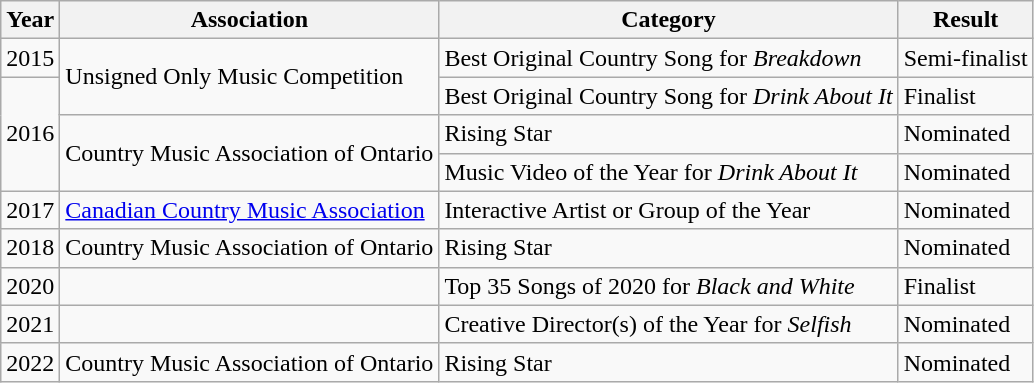<table class="wikitable">
<tr>
<th>Year</th>
<th>Association</th>
<th>Category</th>
<th>Result</th>
</tr>
<tr>
<td>2015</td>
<td rowspan="2">Unsigned Only Music Competition</td>
<td>Best Original Country Song for <em>Breakdown</em></td>
<td>Semi-finalist</td>
</tr>
<tr>
<td rowspan="3">2016</td>
<td>Best Original Country Song for <em>Drink About It</em></td>
<td>Finalist</td>
</tr>
<tr>
<td rowspan="2">Country Music Association of Ontario</td>
<td>Rising Star</td>
<td>Nominated</td>
</tr>
<tr>
<td>Music Video of the Year for <em>Drink About It</em></td>
<td>Nominated</td>
</tr>
<tr>
<td>2017</td>
<td><a href='#'>Canadian Country Music Association</a></td>
<td>Interactive Artist or Group of the Year</td>
<td>Nominated</td>
</tr>
<tr>
<td>2018</td>
<td>Country Music Association of Ontario</td>
<td>Rising Star</td>
<td>Nominated</td>
</tr>
<tr>
<td>2020</td>
<td></td>
<td>Top 35 Songs of 2020 for <em>Black and White</em></td>
<td>Finalist</td>
</tr>
<tr>
<td>2021</td>
<td></td>
<td>Creative Director(s) of the Year for <em>Selfish</em></td>
<td>Nominated</td>
</tr>
<tr>
<td>2022</td>
<td>Country Music Association of Ontario</td>
<td>Rising Star</td>
<td>Nominated</td>
</tr>
</table>
